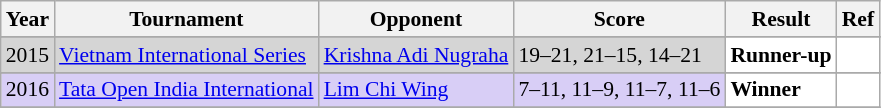<table class="sortable wikitable" style="font-size: 90%;">
<tr>
<th>Year</th>
<th>Tournament</th>
<th>Opponent</th>
<th>Score</th>
<th>Result</th>
<th>Ref</th>
</tr>
<tr>
</tr>
<tr style="background:#D5D5D5">
<td align="center">2015</td>
<td align="left"><a href='#'>Vietnam International Series</a></td>
<td align="left"> <a href='#'>Krishna Adi Nugraha</a></td>
<td align="left">19–21, 21–15, 14–21</td>
<td style="text-align:left; background:white"> <strong>Runner-up</strong></td>
<td style="text-align:center; background:white"></td>
</tr>
<tr>
</tr>
<tr style="background:#D8CEF6">
<td align="center">2016</td>
<td align="left"><a href='#'>Tata Open India International</a></td>
<td align="left"> <a href='#'>Lim Chi Wing</a></td>
<td align="left">7–11, 11–9, 11–7, 11–6</td>
<td style="text-align:left; background:white"> <strong>Winner</strong></td>
<td style="text-align:center; background:white"></td>
</tr>
<tr>
</tr>
</table>
